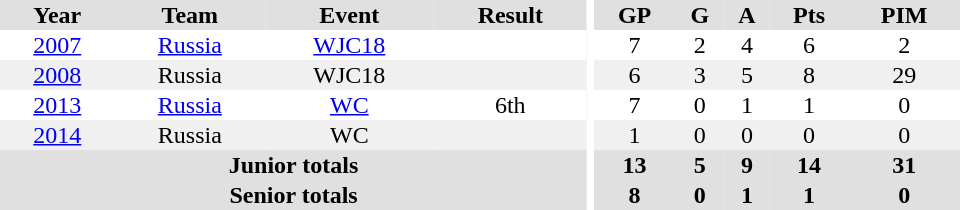<table border="0" cellpadding="1" cellspacing="0" ID="Table3" style="text-align:center; width:40em">
<tr ALIGN="center" bgcolor="#e0e0e0">
<th>Year</th>
<th>Team</th>
<th>Event</th>
<th>Result</th>
<th rowspan="99" bgcolor="#ffffff"></th>
<th>GP</th>
<th>G</th>
<th>A</th>
<th>Pts</th>
<th>PIM</th>
</tr>
<tr ALIGN="center">
<td><a href='#'>2007</a></td>
<td><a href='#'>Russia</a></td>
<td><a href='#'>WJC18</a></td>
<td></td>
<td>7</td>
<td>2</td>
<td>4</td>
<td>6</td>
<td>2</td>
</tr>
<tr ALIGN="center"  bgcolor="#f0f0f0">
<td><a href='#'>2008</a></td>
<td>Russia</td>
<td>WJC18</td>
<td></td>
<td>6</td>
<td>3</td>
<td>5</td>
<td>8</td>
<td>29</td>
</tr>
<tr ALIGN="center">
<td><a href='#'>2013</a></td>
<td><a href='#'>Russia</a></td>
<td><a href='#'>WC</a></td>
<td>6th</td>
<td>7</td>
<td>0</td>
<td>1</td>
<td>1</td>
<td>0</td>
</tr>
<tr ALIGN="center"  bgcolor="#f0f0f0">
<td><a href='#'>2014</a></td>
<td>Russia</td>
<td>WC</td>
<td></td>
<td>1</td>
<td>0</td>
<td>0</td>
<td>0</td>
<td>0</td>
</tr>
<tr ALIGN="center" bgcolor="#e0e0e0">
<th colspan=4>Junior totals</th>
<th>13</th>
<th>5</th>
<th>9</th>
<th>14</th>
<th>31</th>
</tr>
<tr ALIGN="center" bgcolor="#e0e0e0">
<th colspan=4>Senior totals</th>
<th>8</th>
<th>0</th>
<th>1</th>
<th>1</th>
<th>0</th>
</tr>
</table>
